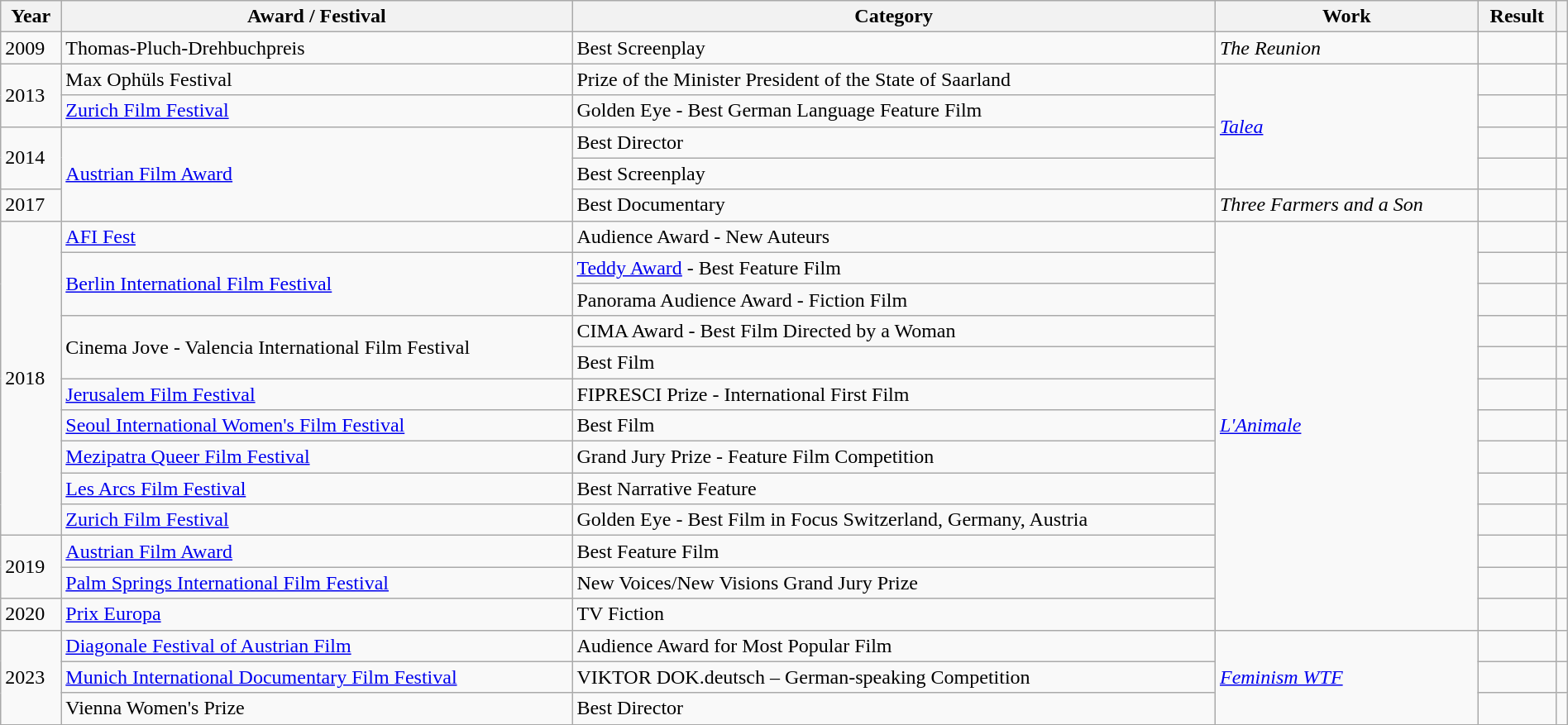<table class="wikitable sortable plainrowheaders" style="width: 100%;">
<tr>
<th>Year</th>
<th>Award / Festival</th>
<th>Category</th>
<th>Work</th>
<th>Result</th>
<th scope="col" class="unsortable"></th>
</tr>
<tr>
<td>2009</td>
<td>Thomas-Pluch-Drehbuchpreis</td>
<td>Best Screenplay</td>
<td><em>The Reunion</em></td>
<td></td>
<td></td>
</tr>
<tr>
<td rowspan=2>2013</td>
<td>Max Ophüls Festival</td>
<td>Prize of the Minister President of the State of Saarland</td>
<td rowspan=4><em><a href='#'>Talea</a></em></td>
<td></td>
<td></td>
</tr>
<tr>
<td><a href='#'>Zurich Film Festival</a></td>
<td>Golden Eye - Best German Language Feature Film</td>
<td></td>
<td></td>
</tr>
<tr>
<td rowspan=2>2014</td>
<td rowspan=3><a href='#'>Austrian Film Award</a></td>
<td>Best Director</td>
<td></td>
<td></td>
</tr>
<tr>
<td>Best Screenplay</td>
<td></td>
<td></td>
</tr>
<tr>
<td>2017</td>
<td>Best Documentary</td>
<td><em>Three Farmers and a Son</em></td>
<td></td>
<td></td>
</tr>
<tr>
<td rowspan=10>2018</td>
<td><a href='#'>AFI Fest</a></td>
<td>Audience Award - New Auteurs</td>
<td rowspan=13><em><a href='#'>L'Animale</a></em></td>
<td></td>
<td></td>
</tr>
<tr>
<td rowspan=2><a href='#'>Berlin International Film Festival</a></td>
<td><a href='#'>Teddy Award</a> - Best Feature Film</td>
<td></td>
<td></td>
</tr>
<tr>
<td>Panorama Audience Award - Fiction Film</td>
<td></td>
<td></td>
</tr>
<tr>
<td rowspan=2>Cinema Jove - Valencia International Film Festival</td>
<td>CIMA Award - Best Film Directed by a Woman</td>
<td></td>
<td></td>
</tr>
<tr>
<td>Best Film</td>
<td></td>
<td></td>
</tr>
<tr>
<td><a href='#'>Jerusalem Film Festival</a></td>
<td>FIPRESCI Prize - International First Film</td>
<td></td>
<td></td>
</tr>
<tr>
<td><a href='#'>Seoul International Women's Film Festival</a></td>
<td>Best Film</td>
<td></td>
<td></td>
</tr>
<tr>
<td><a href='#'>Mezipatra Queer Film Festival</a></td>
<td>Grand Jury Prize - Feature Film Competition</td>
<td></td>
<td></td>
</tr>
<tr>
<td><a href='#'>Les Arcs Film Festival</a></td>
<td>Best Narrative Feature</td>
<td></td>
<td></td>
</tr>
<tr>
<td><a href='#'>Zurich Film Festival</a></td>
<td>Golden Eye - Best Film in Focus Switzerland, Germany, Austria</td>
<td></td>
<td></td>
</tr>
<tr>
<td rowspan=2>2019</td>
<td><a href='#'>Austrian Film Award</a></td>
<td>Best Feature Film</td>
<td></td>
<td></td>
</tr>
<tr>
<td><a href='#'>Palm Springs International Film Festival</a></td>
<td>New Voices/New Visions Grand Jury Prize</td>
<td></td>
<td></td>
</tr>
<tr>
<td>2020</td>
<td><a href='#'>Prix Europa</a></td>
<td>TV Fiction</td>
<td></td>
<td></td>
</tr>
<tr>
<td rowspan=3>2023</td>
<td><a href='#'>Diagonale Festival of Austrian Film</a></td>
<td>Audience Award for Most Popular Film</td>
<td rowspan=3><em><a href='#'>Feminism WTF</a></em></td>
<td></td>
<td></td>
</tr>
<tr>
<td><a href='#'>Munich International Documentary Film Festival</a></td>
<td>VIKTOR DOK.deutsch – German-speaking Competition</td>
<td></td>
<td></td>
</tr>
<tr>
<td>Vienna Women's Prize</td>
<td>Best Director</td>
<td></td>
<td></td>
</tr>
<tr>
</tr>
</table>
